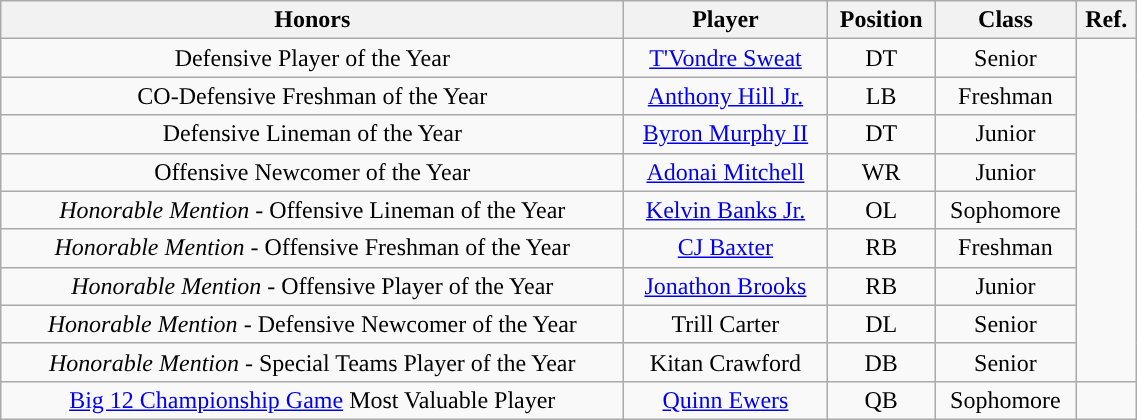<table class="wikitable" style="width: 60%;text-align: center;">
<tr>
<th>Honors</th>
<th>Player</th>
<th>Position</th>
<th>Class</th>
<th>Ref.</th>
</tr>
<tr align="center">
<td>Defensive Player of the Year</td>
<td><a href='#'>T'Vondre Sweat</a></td>
<td>DT</td>
<td>Senior</td>
<td rowspan="9"></td>
</tr>
<tr align="center">
<td>CO-Defensive Freshman of the Year</td>
<td><a href='#'>Anthony Hill Jr.</a></td>
<td>LB</td>
<td>Freshman</td>
</tr>
<tr align="center">
<td>Defensive Lineman of the Year</td>
<td><a href='#'>Byron Murphy II</a></td>
<td>DT</td>
<td>Junior</td>
</tr>
<tr align="center">
<td>Offensive Newcomer of the Year</td>
<td><a href='#'>Adonai Mitchell</a></td>
<td>WR</td>
<td>Junior</td>
</tr>
<tr align="center">
<td><em>Honorable Mention</em> - Offensive Lineman of the Year</td>
<td><a href='#'>Kelvin Banks Jr.</a></td>
<td>OL</td>
<td>Sophomore</td>
</tr>
<tr align="center">
<td><em>Honorable Mention</em> - Offensive Freshman of the Year</td>
<td><a href='#'>CJ Baxter</a></td>
<td>RB</td>
<td>Freshman</td>
</tr>
<tr align="center">
<td><em>Honorable Mention</em> - Offensive Player of the Year</td>
<td><a href='#'>Jonathon Brooks</a></td>
<td>RB</td>
<td>Junior</td>
</tr>
<tr align="center">
<td><em>Honorable Mention</em> - Defensive Newcomer of the Year</td>
<td>Trill Carter</td>
<td>DL</td>
<td>Senior</td>
</tr>
<tr align="center">
<td><em>Honorable Mention</em> - Special Teams Player of the Year</td>
<td>Kitan Crawford</td>
<td>DB</td>
<td>Senior</td>
</tr>
<tr align="center">
<td><a href='#'>Big 12 Championship Game</a> Most Valuable Player</td>
<td><a href='#'>Quinn Ewers</a></td>
<td>QB</td>
<td>Sophomore</td>
<td></td>
</tr>
</table>
